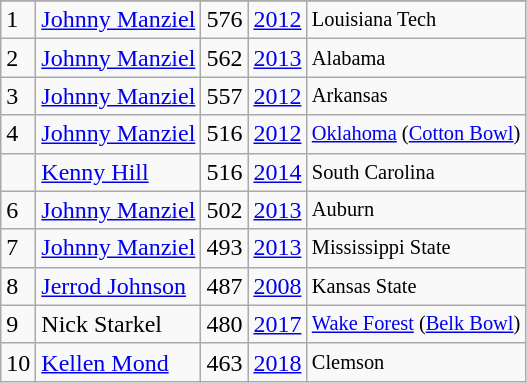<table class="wikitable">
<tr>
</tr>
<tr>
<td>1</td>
<td><a href='#'>Johnny Manziel</a></td>
<td><abbr>576</abbr></td>
<td><a href='#'>2012</a></td>
<td style="font-size:85%;">Louisiana Tech</td>
</tr>
<tr>
<td>2</td>
<td><a href='#'>Johnny Manziel</a></td>
<td><abbr>562</abbr></td>
<td><a href='#'>2013</a></td>
<td style="font-size:85%;">Alabama</td>
</tr>
<tr>
<td>3</td>
<td><a href='#'>Johnny Manziel</a></td>
<td><abbr>557</abbr></td>
<td><a href='#'>2012</a></td>
<td style="font-size:85%;">Arkansas</td>
</tr>
<tr>
<td>4</td>
<td><a href='#'>Johnny Manziel</a></td>
<td><abbr>516</abbr></td>
<td><a href='#'>2012</a></td>
<td style="font-size:85%;"><a href='#'>Oklahoma</a> (<a href='#'>Cotton Bowl</a>)</td>
</tr>
<tr>
<td></td>
<td><a href='#'>Kenny Hill</a></td>
<td><abbr>516</abbr></td>
<td><a href='#'>2014</a></td>
<td style="font-size:85%;">South Carolina</td>
</tr>
<tr>
<td>6</td>
<td><a href='#'>Johnny Manziel</a></td>
<td><abbr>502</abbr></td>
<td><a href='#'>2013</a></td>
<td style="font-size:85%;">Auburn</td>
</tr>
<tr>
<td>7</td>
<td><a href='#'>Johnny Manziel</a></td>
<td><abbr>493</abbr></td>
<td><a href='#'>2013</a></td>
<td style="font-size:85%;">Mississippi State</td>
</tr>
<tr>
<td>8</td>
<td><a href='#'>Jerrod Johnson</a></td>
<td><abbr>487</abbr></td>
<td><a href='#'>2008</a></td>
<td style="font-size:85%;">Kansas State</td>
</tr>
<tr>
<td>9</td>
<td>Nick Starkel</td>
<td><abbr>480</abbr></td>
<td><a href='#'>2017</a></td>
<td style="font-size:85%;"><a href='#'>Wake Forest</a> (<a href='#'>Belk Bowl</a>)</td>
</tr>
<tr>
<td>10</td>
<td><a href='#'>Kellen Mond</a></td>
<td><abbr>463</abbr></td>
<td><a href='#'>2018</a></td>
<td style="font-size:85%;">Clemson</td>
</tr>
</table>
